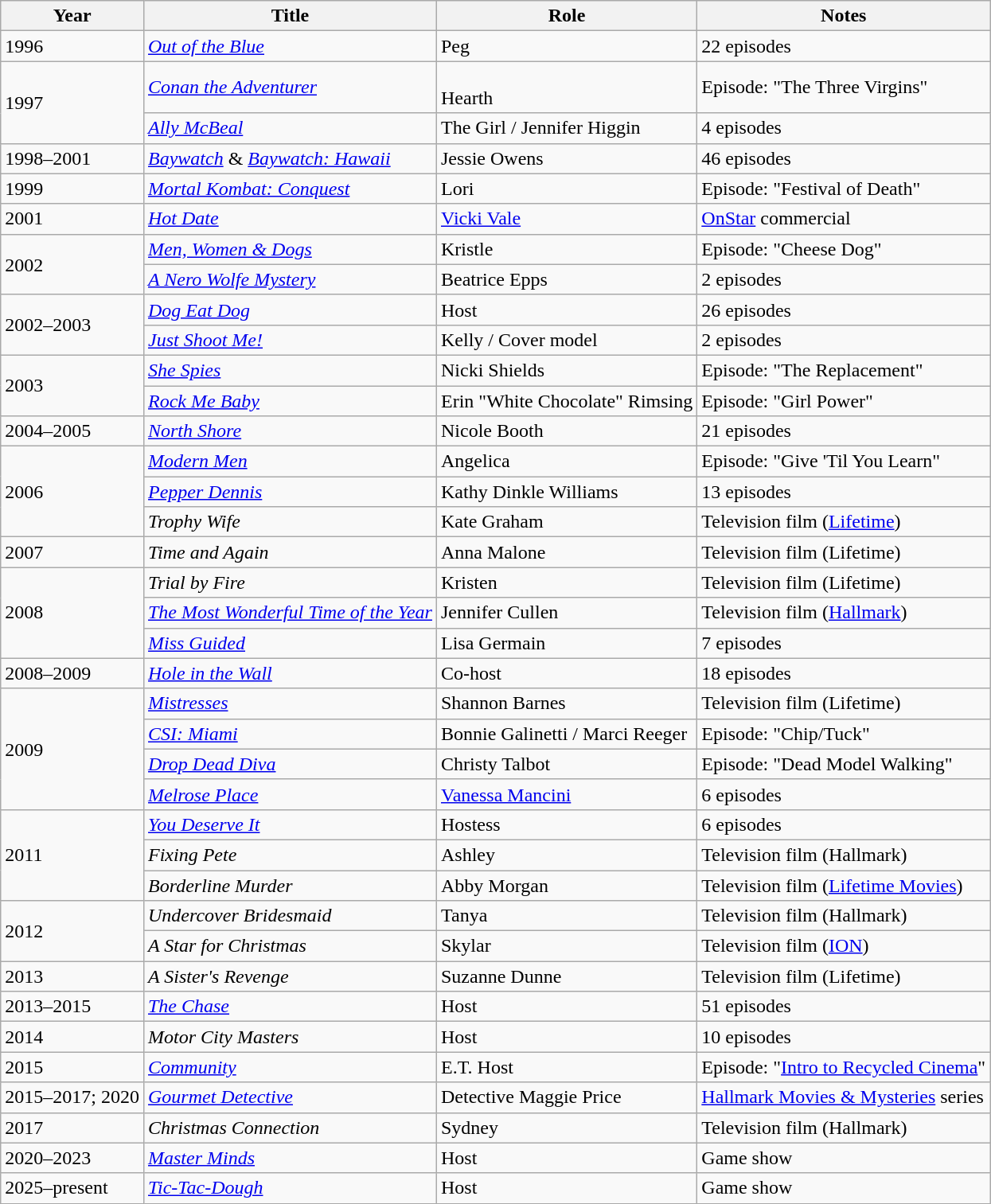<table class="wikitable">
<tr align="center">
<th>Year</th>
<th>Title</th>
<th>Role</th>
<th>Notes</th>
</tr>
<tr>
<td>1996</td>
<td><em><a href='#'>Out of the Blue</a></em></td>
<td>Peg</td>
<td>22 episodes</td>
</tr>
<tr>
<td rowspan="2">1997</td>
<td><em><a href='#'>Conan the Adventurer</a></em></td>
<td><br>Hearth</td>
<td>Episode: "The Three Virgins"</td>
</tr>
<tr>
<td><em><a href='#'>Ally McBeal</a></em></td>
<td>The Girl / Jennifer Higgin</td>
<td>4 episodes</td>
</tr>
<tr>
<td>1998–2001</td>
<td><em><a href='#'>Baywatch</a></em> & <em><a href='#'> Baywatch: Hawaii</a></em></td>
<td>Jessie Owens</td>
<td>46 episodes</td>
</tr>
<tr>
<td>1999</td>
<td><em><a href='#'>Mortal Kombat: Conquest</a></em></td>
<td>Lori</td>
<td>Episode: "Festival of Death"</td>
</tr>
<tr>
<td>2001</td>
<td><a href='#'><em>Hot Date</em></a></td>
<td><a href='#'>Vicki Vale</a></td>
<td><a href='#'>OnStar</a> commercial</td>
</tr>
<tr>
<td rowspan="2">2002</td>
<td><em><a href='#'>Men, Women & Dogs</a></em></td>
<td>Kristle</td>
<td>Episode: "Cheese Dog"</td>
</tr>
<tr>
<td><em><a href='#'>A Nero Wolfe Mystery</a></em></td>
<td>Beatrice Epps</td>
<td>2 episodes</td>
</tr>
<tr>
<td rowspan="2">2002–2003</td>
<td><em><a href='#'>Dog Eat Dog</a></em></td>
<td>Host</td>
<td>26 episodes</td>
</tr>
<tr>
<td><em><a href='#'>Just Shoot Me!</a></em></td>
<td>Kelly / Cover model</td>
<td>2 episodes</td>
</tr>
<tr>
<td rowspan="2">2003</td>
<td><em><a href='#'>She Spies</a></em></td>
<td>Nicki Shields</td>
<td>Episode: "The Replacement"</td>
</tr>
<tr>
<td><em><a href='#'>Rock Me Baby</a></em></td>
<td>Erin "White Chocolate" Rimsing</td>
<td>Episode: "Girl Power"</td>
</tr>
<tr>
<td>2004–2005</td>
<td><em><a href='#'>North Shore</a></em></td>
<td>Nicole Booth</td>
<td>21 episodes</td>
</tr>
<tr>
<td rowspan="3">2006</td>
<td><em><a href='#'>Modern Men</a></em></td>
<td>Angelica</td>
<td>Episode: "Give 'Til You Learn"</td>
</tr>
<tr>
<td><em><a href='#'>Pepper Dennis</a></em></td>
<td>Kathy Dinkle Williams</td>
<td>13 episodes</td>
</tr>
<tr>
<td><em>Trophy Wife</em></td>
<td>Kate Graham</td>
<td>Television film (<a href='#'>Lifetime</a>)</td>
</tr>
<tr>
<td>2007</td>
<td><em>Time and Again</em></td>
<td>Anna Malone</td>
<td>Television film (Lifetime)</td>
</tr>
<tr>
<td rowspan="3">2008</td>
<td><em>Trial by Fire</em></td>
<td>Kristen</td>
<td>Television film (Lifetime)</td>
</tr>
<tr>
<td><em><a href='#'>The Most Wonderful Time of the Year</a></em></td>
<td>Jennifer Cullen</td>
<td>Television film (<a href='#'>Hallmark</a>)</td>
</tr>
<tr>
<td><em><a href='#'>Miss Guided</a></em></td>
<td>Lisa Germain</td>
<td>7 episodes</td>
</tr>
<tr>
<td>2008–2009</td>
<td><em><a href='#'>Hole in the Wall</a></em></td>
<td>Co-host</td>
<td>18 episodes</td>
</tr>
<tr>
<td rowspan="4">2009</td>
<td><em><a href='#'>Mistresses</a></em></td>
<td>Shannon Barnes</td>
<td>Television film (Lifetime)</td>
</tr>
<tr>
<td><em><a href='#'>CSI: Miami</a></em></td>
<td>Bonnie Galinetti / Marci Reeger</td>
<td>Episode: "Chip/Tuck"</td>
</tr>
<tr>
<td><em><a href='#'>Drop Dead Diva</a></em></td>
<td>Christy Talbot</td>
<td>Episode: "Dead Model Walking"</td>
</tr>
<tr>
<td><em><a href='#'>Melrose Place</a></em></td>
<td><a href='#'>Vanessa Mancini</a></td>
<td>6 episodes</td>
</tr>
<tr>
<td rowspan="3">2011</td>
<td><em><a href='#'>You Deserve It</a></em></td>
<td>Hostess</td>
<td>6 episodes</td>
</tr>
<tr>
<td><em>Fixing Pete</em></td>
<td>Ashley</td>
<td>Television film (Hallmark)</td>
</tr>
<tr>
<td><em>Borderline Murder</em></td>
<td>Abby Morgan</td>
<td>Television film (<a href='#'>Lifetime Movies</a>)</td>
</tr>
<tr>
<td rowspan="2">2012</td>
<td><em>Undercover Bridesmaid</em></td>
<td>Tanya</td>
<td>Television film (Hallmark)</td>
</tr>
<tr>
<td><em>A Star for Christmas</em></td>
<td>Skylar</td>
<td>Television film (<a href='#'>ION</a>)</td>
</tr>
<tr>
<td>2013</td>
<td><em>A Sister's Revenge</em></td>
<td>Suzanne Dunne</td>
<td>Television film (Lifetime)</td>
</tr>
<tr>
<td>2013–2015</td>
<td><em><a href='#'>The Chase</a></em></td>
<td>Host</td>
<td>51 episodes</td>
</tr>
<tr>
<td>2014</td>
<td><em>Motor City Masters</em></td>
<td>Host</td>
<td>10 episodes</td>
</tr>
<tr>
<td>2015</td>
<td><em><a href='#'>Community</a></em></td>
<td>E.T. Host</td>
<td>Episode: "<a href='#'>Intro to Recycled Cinema</a>"</td>
</tr>
<tr>
<td>2015–2017; 2020</td>
<td><em><a href='#'>Gourmet Detective</a></em></td>
<td>Detective Maggie Price</td>
<td><a href='#'>Hallmark Movies & Mysteries</a> series</td>
</tr>
<tr>
<td>2017</td>
<td><em>Christmas Connection</em></td>
<td>Sydney</td>
<td>Television film (Hallmark)</td>
</tr>
<tr>
<td>2020–2023</td>
<td><em><a href='#'>Master Minds</a></em></td>
<td>Host</td>
<td>Game show</td>
</tr>
<tr>
<td>2025–present</td>
<td><em><a href='#'>Tic-Tac-Dough</a></em></td>
<td>Host</td>
<td>Game show</td>
</tr>
</table>
